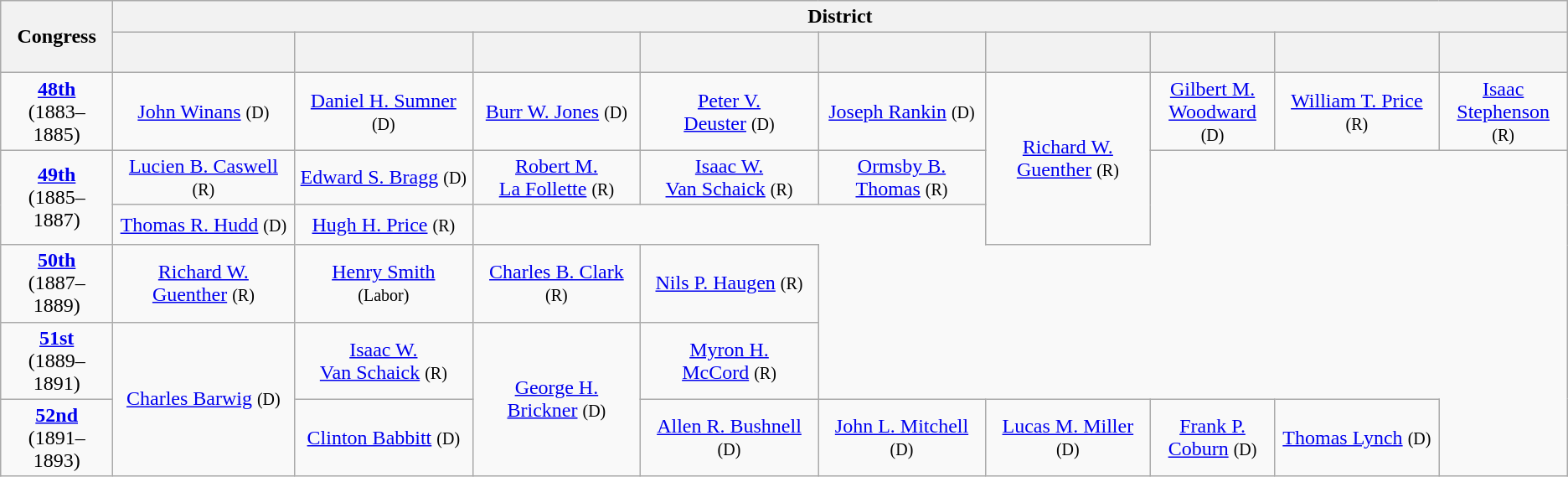<table class=wikitable style="text-align:center">
<tr>
<th rowspan="2">Congress</th>
<th colspan=9>District</th>
</tr>
<tr style="height:2em">
<th></th>
<th></th>
<th></th>
<th></th>
<th></th>
<th></th>
<th></th>
<th></th>
<th></th>
</tr>
<tr style="height:2em">
<td><strong><a href='#'>48th</a></strong><br>(1883–1885)</td>
<td><a href='#'>John Winans</a> <small>(D)</small></td>
<td><a href='#'>Daniel H. Sumner</a> <small>(D)</small></td>
<td><a href='#'>Burr W. Jones</a> <small>(D)</small></td>
<td><a href='#'>Peter V.<br>Deuster</a> <small>(D)</small></td>
<td><a href='#'>Joseph Rankin</a> <small>(D)</small></td>
<td rowspan="3" ><a href='#'>Richard W.<br>Guenther</a> <small>(R)</small></td>
<td><a href='#'>Gilbert M.<br>Woodward</a> <small>(D)</small></td>
<td><a href='#'>William T. Price</a> <small>(R)</small></td>
<td><a href='#'>Isaac<br>Stephenson</a> <small>(R)</small></td>
</tr>
<tr style="height:2em">
<td rowspan=2><strong><a href='#'>49th</a></strong><br>(1885–1887)</td>
<td><a href='#'>Lucien B. Caswell</a> <small>(R)</small></td>
<td><a href='#'>Edward S. Bragg</a> <small>(D)</small></td>
<td><a href='#'>Robert M.<br>La Follette</a> <small>(R)</small></td>
<td><a href='#'>Isaac W.<br>Van Schaick</a> <small>(R)</small></td>
<td><a href='#'>Ormsby B.<br>Thomas</a> <small>(R)</small></td>
</tr>
<tr style="height:2em">
<td><a href='#'>Thomas R. Hudd</a> <small>(D)</small></td>
<td><a href='#'>Hugh H. Price</a> <small>(R)</small></td>
</tr>
<tr style="height:2em">
<td><strong><a href='#'>50th</a></strong><br>(1887–1889)</td>
<td><a href='#'>Richard W.<br>Guenther</a> <small>(R)</small></td>
<td><a href='#'>Henry Smith</a><br><small>(Labor)</small></td>
<td><a href='#'>Charles B. Clark</a> <small>(R)</small></td>
<td><a href='#'>Nils P. Haugen</a> <small>(R)</small></td>
</tr>
<tr style="height:2em">
<td><strong><a href='#'>51st</a></strong><br>(1889–1891)</td>
<td rowspan="2" ><a href='#'>Charles Barwig</a> <small>(D)</small></td>
<td><a href='#'>Isaac W.<br>Van Schaick</a> <small>(R)</small></td>
<td rowspan="2" ><a href='#'>George H.<br>Brickner</a> <small>(D)</small></td>
<td><a href='#'>Myron H.<br>McCord</a> <small>(R)</small></td>
</tr>
<tr style="height:2em">
<td><strong><a href='#'>52nd</a></strong><br>(1891–1893)</td>
<td><a href='#'>Clinton Babbitt</a> <small>(D)</small></td>
<td><a href='#'>Allen R. Bushnell</a> <small>(D)</small></td>
<td><a href='#'>John L. Mitchell</a> <small>(D)</small></td>
<td><a href='#'>Lucas M. Miller</a> <small>(D)</small></td>
<td><a href='#'>Frank P.<br>Coburn</a> <small>(D)</small></td>
<td><a href='#'>Thomas Lynch</a> <small>(D)</small></td>
</tr>
</table>
